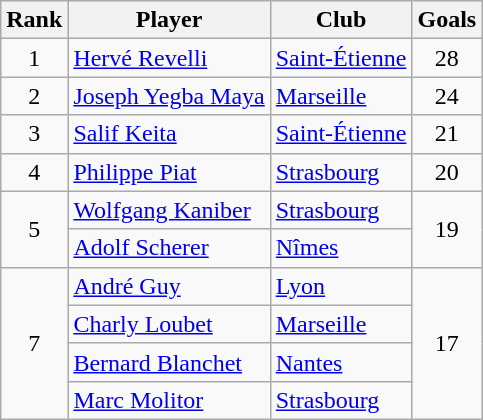<table class="wikitable" style="text-align:center">
<tr>
<th>Rank</th>
<th>Player</th>
<th>Club</th>
<th>Goals</th>
</tr>
<tr>
<td>1</td>
<td align="left"> <a href='#'>Hervé Revelli</a></td>
<td align="left"><a href='#'>Saint-Étienne</a></td>
<td>28</td>
</tr>
<tr>
<td>2</td>
<td align="left"> <a href='#'>Joseph Yegba Maya</a></td>
<td align="left"><a href='#'>Marseille</a></td>
<td>24</td>
</tr>
<tr>
<td>3</td>
<td align="left"> <a href='#'>Salif Keita</a></td>
<td align="left"><a href='#'>Saint-Étienne</a></td>
<td>21</td>
</tr>
<tr>
<td>4</td>
<td align="left"> <a href='#'>Philippe Piat</a></td>
<td align="left"><a href='#'>Strasbourg</a></td>
<td>20</td>
</tr>
<tr>
<td rowspan="2">5</td>
<td align="left"> <a href='#'>Wolfgang Kaniber</a></td>
<td align="left"><a href='#'>Strasbourg</a></td>
<td rowspan="2">19</td>
</tr>
<tr>
<td align="left"> <a href='#'>Adolf Scherer</a></td>
<td align="left"><a href='#'>Nîmes</a></td>
</tr>
<tr>
<td rowspan="4">7</td>
<td align="left"> <a href='#'>André Guy</a></td>
<td align="left"><a href='#'>Lyon</a></td>
<td rowspan="4">17</td>
</tr>
<tr>
<td align="left"> <a href='#'>Charly Loubet</a></td>
<td align="left"><a href='#'>Marseille</a></td>
</tr>
<tr>
<td align="left"> <a href='#'>Bernard Blanchet</a></td>
<td align="left"><a href='#'>Nantes</a></td>
</tr>
<tr>
<td align="left"> <a href='#'>Marc Molitor</a></td>
<td align="left"><a href='#'>Strasbourg</a></td>
</tr>
</table>
